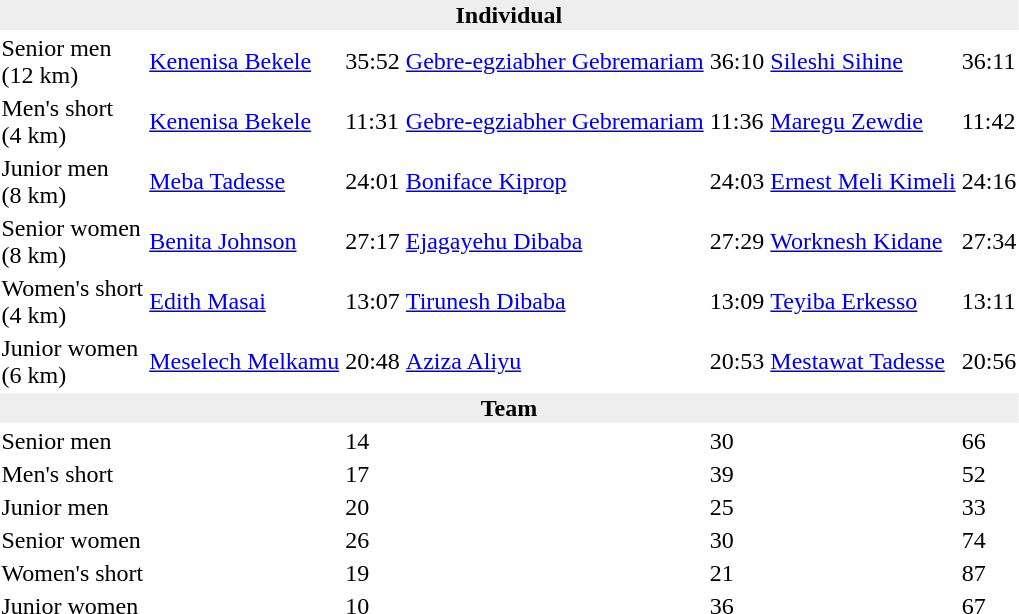<table>
<tr>
<td colspan=7 bgcolor=#eeeeee style=text-align:center;><strong>Individual</strong></td>
</tr>
<tr>
<td>Senior men<br>(12 km)</td>
<td><a href='#'>Kenenisa Bekele</a><br></td>
<td>35:52</td>
<td><a href='#'>Gebre-egziabher Gebremariam</a><br></td>
<td>36:10</td>
<td><a href='#'>Sileshi Sihine</a><br></td>
<td>36:11</td>
</tr>
<tr>
<td>Men's short<br>(4 km)</td>
<td><a href='#'>Kenenisa Bekele</a><br></td>
<td>11:31</td>
<td><a href='#'>Gebre-egziabher Gebremariam</a><br></td>
<td>11:36</td>
<td><a href='#'>Maregu Zewdie</a><br></td>
<td>11:42</td>
</tr>
<tr>
<td>Junior men<br>(8 km)</td>
<td><a href='#'>Meba Tadesse</a><br></td>
<td>24:01</td>
<td><a href='#'>Boniface Kiprop</a><br></td>
<td>24:03</td>
<td><a href='#'>Ernest Meli Kimeli</a><br></td>
<td>24:16</td>
</tr>
<tr>
<td>Senior women<br>(8 km)</td>
<td><a href='#'>Benita Johnson</a><br></td>
<td>27:17</td>
<td><a href='#'>Ejagayehu Dibaba</a><br></td>
<td>27:29</td>
<td><a href='#'>Worknesh Kidane</a><br></td>
<td>27:34</td>
</tr>
<tr>
<td>Women's short<br>(4 km)</td>
<td><a href='#'>Edith Masai</a><br></td>
<td>13:07</td>
<td><a href='#'>Tirunesh Dibaba</a><br></td>
<td>13:09</td>
<td><a href='#'>Teyiba Erkesso</a><br></td>
<td>13:11</td>
</tr>
<tr>
<td>Junior women<br>(6 km)</td>
<td><a href='#'>Meselech Melkamu</a><br></td>
<td>20:48</td>
<td><a href='#'>Aziza Aliyu</a><br></td>
<td>20:53</td>
<td><a href='#'>Mestawat Tadesse</a><br></td>
<td>20:56</td>
</tr>
<tr>
<td colspan=7 bgcolor=#eeeeee style=text-align:center;><strong>Team</strong></td>
</tr>
<tr>
<td>Senior men</td>
<td></td>
<td>14</td>
<td></td>
<td>30</td>
<td></td>
<td>66</td>
</tr>
<tr>
<td>Men's short</td>
<td></td>
<td>17</td>
<td></td>
<td>39</td>
<td></td>
<td>52</td>
</tr>
<tr>
<td>Junior men</td>
<td></td>
<td>20</td>
<td></td>
<td>25</td>
<td></td>
<td>33</td>
</tr>
<tr>
<td>Senior women</td>
<td></td>
<td>26</td>
<td></td>
<td>30</td>
<td></td>
<td>74</td>
</tr>
<tr>
<td>Women's short</td>
<td></td>
<td>19</td>
<td></td>
<td>21</td>
<td></td>
<td>87</td>
</tr>
<tr>
<td>Junior women</td>
<td></td>
<td>10</td>
<td></td>
<td>36</td>
<td></td>
<td>67</td>
</tr>
</table>
